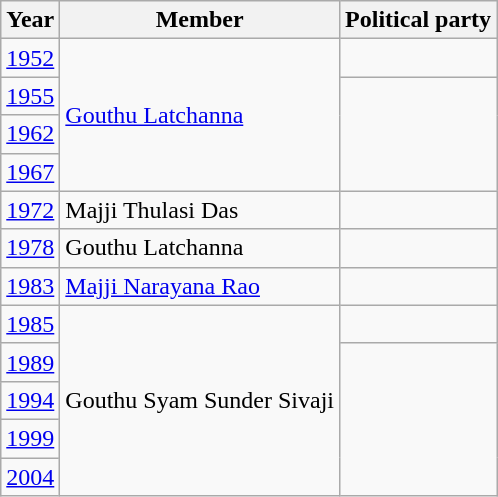<table class="wikitable sortable">
<tr>
<th>Year</th>
<th>Member</th>
<th colspan="2">Political party</th>
</tr>
<tr>
<td><a href='#'>1952</a></td>
<td rowspan="4"><a href='#'>Gouthu Latchanna</a></td>
<td></td>
</tr>
<tr>
<td><a href='#'>1955</a></td>
</tr>
<tr>
<td><a href='#'>1962</a></td>
</tr>
<tr>
<td><a href='#'>1967</a></td>
</tr>
<tr>
<td><a href='#'>1972</a></td>
<td>Majji Thulasi Das</td>
<td></td>
</tr>
<tr>
<td><a href='#'>1978</a></td>
<td>Gouthu Latchanna</td>
<td></td>
</tr>
<tr>
<td><a href='#'>1983</a></td>
<td><a href='#'>Majji Narayana Rao</a></td>
<td></td>
</tr>
<tr>
<td><a href='#'>1985</a></td>
<td rowspan="5">Gouthu Syam Sunder Sivaji</td>
<td></td>
</tr>
<tr>
<td><a href='#'>1989</a></td>
</tr>
<tr>
<td><a href='#'>1994</a></td>
</tr>
<tr>
<td><a href='#'>1999</a></td>
</tr>
<tr>
<td><a href='#'>2004</a></td>
</tr>
</table>
